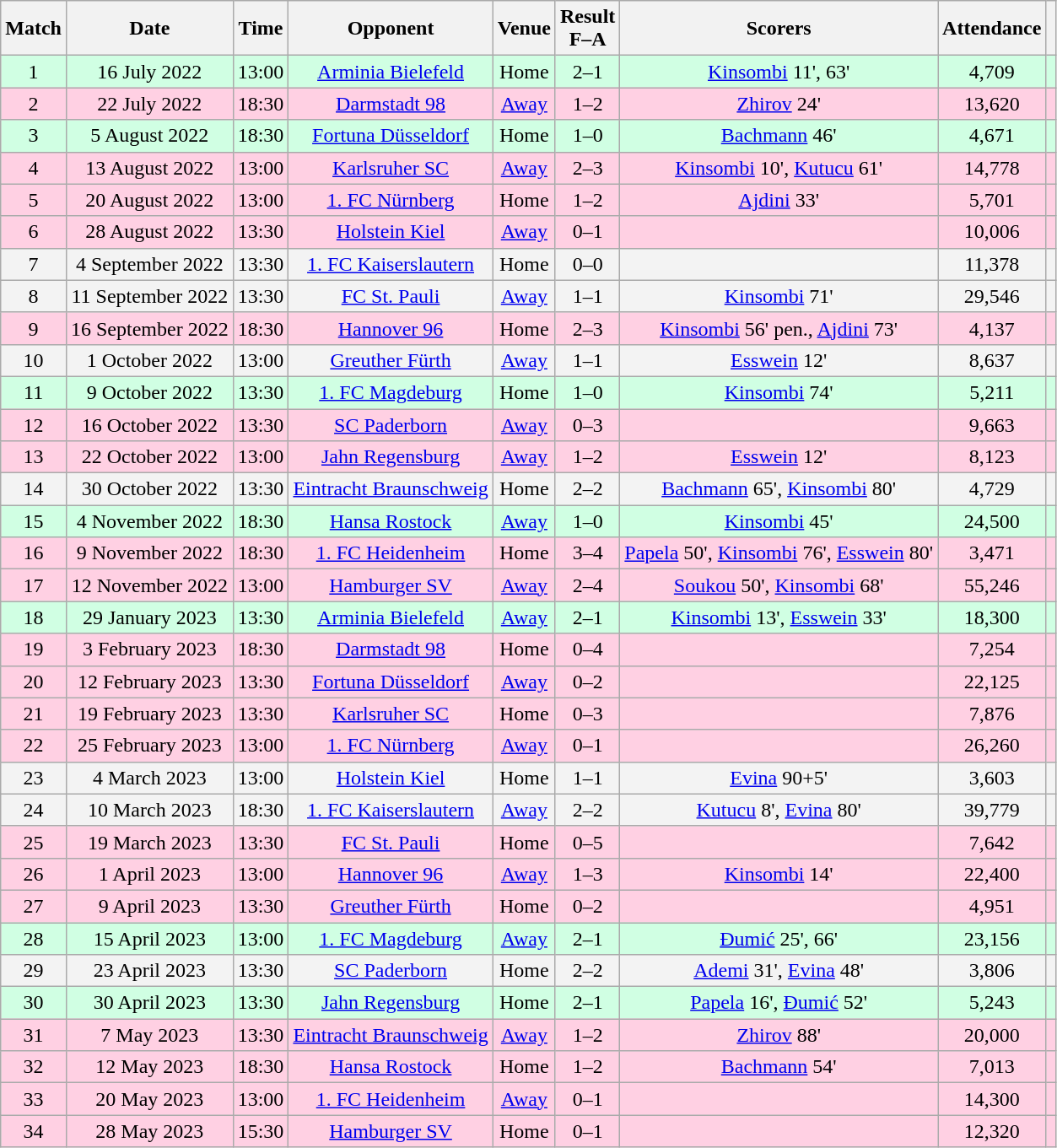<table class="wikitable sortable" style="text-align:center">
<tr>
<th>Match</th>
<th>Date</th>
<th>Time</th>
<th>Opponent</th>
<th>Venue</th>
<th>Result<br>F–A</th>
<th class="unsortable">Scorers</th>
<th>Attendance</th>
<th class="unsortable"></th>
</tr>
<tr bgcolor="#d0ffe3">
<td>1</td>
<td>16 July 2022</td>
<td>13:00</td>
<td><a href='#'>Arminia Bielefeld</a></td>
<td>Home</td>
<td>2–1</td>
<td><a href='#'>Kinsombi</a> 11', 63'</td>
<td>4,709</td>
<td></td>
</tr>
<tr bgcolor="#ffd0e3">
<td>2</td>
<td>22 July 2022</td>
<td>18:30</td>
<td><a href='#'>Darmstadt 98</a></td>
<td><a href='#'>Away</a></td>
<td>1–2</td>
<td><a href='#'>Zhirov</a> 24'</td>
<td>13,620</td>
<td></td>
</tr>
<tr bgcolor="#d0ffe3">
<td>3</td>
<td>5 August 2022</td>
<td>18:30</td>
<td><a href='#'>Fortuna Düsseldorf</a></td>
<td>Home</td>
<td>1–0</td>
<td><a href='#'>Bachmann</a> 46'</td>
<td>4,671</td>
<td></td>
</tr>
<tr bgcolor="#ffd0e3">
<td>4</td>
<td>13 August 2022</td>
<td>13:00</td>
<td><a href='#'>Karlsruher SC</a></td>
<td><a href='#'>Away</a></td>
<td>2–3</td>
<td><a href='#'>Kinsombi</a> 10', <a href='#'>Kutucu</a> 61'</td>
<td>14,778</td>
<td></td>
</tr>
<tr bgcolor="#ffd0e3">
<td>5</td>
<td>20 August 2022</td>
<td>13:00</td>
<td><a href='#'>1. FC Nürnberg</a></td>
<td>Home</td>
<td>1–2</td>
<td><a href='#'>Ajdini</a> 33'</td>
<td>5,701</td>
<td></td>
</tr>
<tr bgcolor="#ffd0e3">
<td>6</td>
<td>28 August 2022</td>
<td>13:30</td>
<td><a href='#'>Holstein Kiel</a></td>
<td><a href='#'>Away</a></td>
<td>0–1</td>
<td></td>
<td>10,006</td>
<td></td>
</tr>
<tr bgcolor="#f3f3f3">
<td>7</td>
<td>4 September 2022</td>
<td>13:30</td>
<td><a href='#'>1. FC Kaiserslautern</a></td>
<td>Home</td>
<td>0–0</td>
<td></td>
<td>11,378</td>
<td></td>
</tr>
<tr bgcolor="#f3f3f3">
<td>8</td>
<td>11 September 2022</td>
<td>13:30</td>
<td><a href='#'>FC St. Pauli</a></td>
<td><a href='#'>Away</a></td>
<td>1–1</td>
<td><a href='#'>Kinsombi</a> 71'</td>
<td>29,546</td>
<td></td>
</tr>
<tr bgcolor="#ffd0e3">
<td>9</td>
<td>16 September 2022</td>
<td>18:30</td>
<td><a href='#'>Hannover 96</a></td>
<td>Home</td>
<td>2–3</td>
<td><a href='#'>Kinsombi</a> 56' pen., <a href='#'>Ajdini</a> 73'</td>
<td>4,137</td>
<td></td>
</tr>
<tr bgcolor="#f3f3f3">
<td>10</td>
<td>1 October 2022</td>
<td>13:00</td>
<td><a href='#'>Greuther Fürth</a></td>
<td><a href='#'>Away</a></td>
<td>1–1</td>
<td><a href='#'>Esswein</a> 12'</td>
<td>8,637</td>
<td></td>
</tr>
<tr bgcolor="#d0ffe3">
<td>11</td>
<td>9 October 2022</td>
<td>13:30</td>
<td><a href='#'>1. FC Magdeburg</a></td>
<td>Home</td>
<td>1–0</td>
<td><a href='#'>Kinsombi</a> 74'</td>
<td>5,211</td>
<td></td>
</tr>
<tr bgcolor="#ffd0e3">
<td>12</td>
<td>16 October 2022</td>
<td>13:30</td>
<td><a href='#'>SC Paderborn</a></td>
<td><a href='#'>Away</a></td>
<td>0–3</td>
<td></td>
<td>9,663</td>
<td></td>
</tr>
<tr bgcolor="#ffd0e3">
<td>13</td>
<td>22 October 2022</td>
<td>13:00</td>
<td><a href='#'>Jahn Regensburg</a></td>
<td><a href='#'>Away</a></td>
<td>1–2</td>
<td><a href='#'>Esswein</a> 12'</td>
<td>8,123</td>
<td></td>
</tr>
<tr bgcolor="#f3f3f3">
<td>14</td>
<td>30 October 2022</td>
<td>13:30</td>
<td><a href='#'>Eintracht Braunschweig</a></td>
<td>Home</td>
<td>2–2</td>
<td><a href='#'>Bachmann</a> 65', <a href='#'>Kinsombi</a> 80'</td>
<td>4,729</td>
<td></td>
</tr>
<tr bgcolor="#d0ffe3">
<td>15</td>
<td>4 November 2022</td>
<td>18:30</td>
<td><a href='#'>Hansa Rostock</a></td>
<td><a href='#'>Away</a></td>
<td>1–0</td>
<td><a href='#'>Kinsombi</a> 45'</td>
<td>24,500</td>
<td></td>
</tr>
<tr bgcolor="#ffd0e3">
<td>16</td>
<td>9 November 2022</td>
<td>18:30</td>
<td><a href='#'>1. FC Heidenheim</a></td>
<td>Home</td>
<td>3–4</td>
<td><a href='#'>Papela</a> 50', <a href='#'>Kinsombi</a> 76', <a href='#'>Esswein</a> 80'</td>
<td>3,471</td>
<td></td>
</tr>
<tr bgcolor="#ffd0e3">
<td>17</td>
<td>12 November 2022</td>
<td>13:00</td>
<td><a href='#'>Hamburger SV</a></td>
<td><a href='#'>Away</a></td>
<td>2–4</td>
<td><a href='#'>Soukou</a> 50', <a href='#'>Kinsombi</a> 68'</td>
<td>55,246</td>
<td></td>
</tr>
<tr bgcolor="#d0ffe3">
<td>18</td>
<td>29 January 2023</td>
<td>13:30</td>
<td><a href='#'>Arminia Bielefeld</a></td>
<td><a href='#'>Away</a></td>
<td>2–1</td>
<td><a href='#'>Kinsombi</a> 13', <a href='#'>Esswein</a> 33'</td>
<td>18,300</td>
<td></td>
</tr>
<tr bgcolor="#ffd0e3">
<td>19</td>
<td>3 February 2023</td>
<td>18:30</td>
<td><a href='#'>Darmstadt 98</a></td>
<td>Home</td>
<td>0–4</td>
<td></td>
<td>7,254</td>
<td></td>
</tr>
<tr bgcolor="#ffd0e3">
<td>20</td>
<td>12 February 2023</td>
<td>13:30</td>
<td><a href='#'>Fortuna Düsseldorf</a></td>
<td><a href='#'>Away</a></td>
<td>0–2</td>
<td></td>
<td>22,125</td>
<td></td>
</tr>
<tr bgcolor="#ffd0e3">
<td>21</td>
<td>19 February 2023</td>
<td>13:30</td>
<td><a href='#'>Karlsruher SC</a></td>
<td>Home</td>
<td>0–3</td>
<td></td>
<td>7,876</td>
<td></td>
</tr>
<tr bgcolor="#ffd0e3">
<td>22</td>
<td>25 February 2023</td>
<td>13:00</td>
<td><a href='#'>1. FC Nürnberg</a></td>
<td><a href='#'>Away</a></td>
<td>0–1</td>
<td></td>
<td>26,260</td>
<td></td>
</tr>
<tr bgcolor="#f3f3f3">
<td>23</td>
<td>4 March 2023</td>
<td>13:00</td>
<td><a href='#'>Holstein Kiel</a></td>
<td>Home</td>
<td>1–1</td>
<td><a href='#'>Evina</a> 90+5'</td>
<td>3,603</td>
<td></td>
</tr>
<tr bgcolor="#f3f3f3">
<td>24</td>
<td>10 March 2023</td>
<td>18:30</td>
<td><a href='#'>1. FC Kaiserslautern</a></td>
<td><a href='#'>Away</a></td>
<td>2–2</td>
<td><a href='#'>Kutucu</a> 8', <a href='#'>Evina</a> 80'</td>
<td>39,779</td>
<td></td>
</tr>
<tr bgcolor="#ffd0e3">
<td>25</td>
<td>19 March 2023</td>
<td>13:30</td>
<td><a href='#'>FC St. Pauli</a></td>
<td>Home</td>
<td>0–5</td>
<td></td>
<td>7,642</td>
<td></td>
</tr>
<tr bgcolor="#ffd0e3">
<td>26</td>
<td>1 April 2023</td>
<td>13:00</td>
<td><a href='#'>Hannover 96</a></td>
<td><a href='#'>Away</a></td>
<td>1–3</td>
<td><a href='#'>Kinsombi</a> 14'</td>
<td>22,400</td>
<td></td>
</tr>
<tr bgcolor="#ffd0e3">
<td>27</td>
<td>9 April 2023</td>
<td>13:30</td>
<td><a href='#'>Greuther Fürth</a></td>
<td>Home</td>
<td>0–2</td>
<td></td>
<td>4,951</td>
<td></td>
</tr>
<tr bgcolor="#d0ffe3">
<td>28</td>
<td>15 April 2023</td>
<td>13:00</td>
<td><a href='#'>1. FC Magdeburg</a></td>
<td><a href='#'>Away</a></td>
<td>2–1</td>
<td><a href='#'>Đumić</a> 25', 66'</td>
<td>23,156</td>
<td></td>
</tr>
<tr bgcolor="#f3f3f3">
<td>29</td>
<td>23 April 2023</td>
<td>13:30</td>
<td><a href='#'>SC Paderborn</a></td>
<td>Home</td>
<td>2–2</td>
<td><a href='#'>Ademi</a> 31', <a href='#'>Evina</a> 48'</td>
<td>3,806</td>
<td></td>
</tr>
<tr bgcolor="#d0ffe3">
<td>30</td>
<td>30 April 2023</td>
<td>13:30</td>
<td><a href='#'>Jahn Regensburg</a></td>
<td>Home</td>
<td>2–1</td>
<td><a href='#'>Papela</a> 16', <a href='#'>Đumić</a> 52'</td>
<td>5,243</td>
<td></td>
</tr>
<tr bgcolor="#ffd0e3">
<td>31</td>
<td>7 May 2023</td>
<td>13:30</td>
<td><a href='#'>Eintracht Braunschweig</a></td>
<td><a href='#'>Away</a></td>
<td>1–2</td>
<td><a href='#'>Zhirov</a> 88'</td>
<td>20,000</td>
<td></td>
</tr>
<tr bgcolor="#ffd0e3">
<td>32</td>
<td>12 May 2023</td>
<td>18:30</td>
<td><a href='#'>Hansa Rostock</a></td>
<td>Home</td>
<td>1–2</td>
<td><a href='#'>Bachmann</a> 54'</td>
<td>7,013</td>
<td></td>
</tr>
<tr bgcolor="#ffd0e3">
<td>33</td>
<td>20 May 2023</td>
<td>13:00</td>
<td><a href='#'>1. FC Heidenheim</a></td>
<td><a href='#'>Away</a></td>
<td>0–1</td>
<td></td>
<td>14,300</td>
<td></td>
</tr>
<tr bgcolor="#ffd0e3">
<td>34</td>
<td>28 May 2023</td>
<td>15:30</td>
<td><a href='#'>Hamburger SV</a></td>
<td>Home</td>
<td>0–1</td>
<td></td>
<td>12,320</td>
<td></td>
</tr>
</table>
